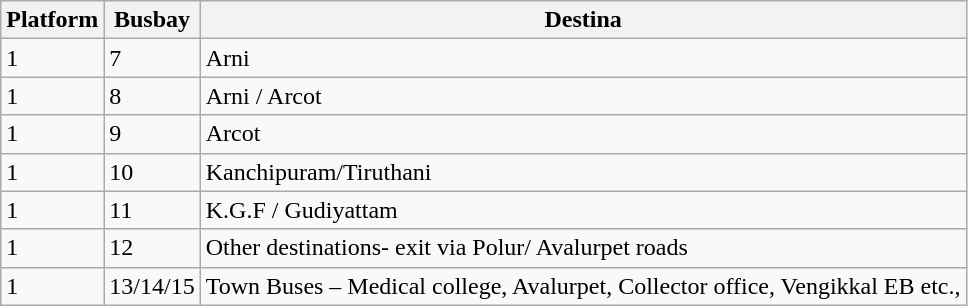<table class ="wikitable">
<tr>
<th>Platform</th>
<th>Busbay</th>
<th>Destina</th>
</tr>
<tr>
<td>1</td>
<td>7</td>
<td>Arni</td>
</tr>
<tr>
<td>1</td>
<td>8</td>
<td>Arni / Arcot</td>
</tr>
<tr>
<td>1</td>
<td>9</td>
<td>Arcot</td>
</tr>
<tr>
<td>1</td>
<td>10</td>
<td>Kanchipuram/Tiruthani</td>
</tr>
<tr>
<td>1</td>
<td>11</td>
<td>K.G.F / Gudiyattam</td>
</tr>
<tr>
<td>1</td>
<td>12</td>
<td>Other destinations- exit via Polur/ Avalurpet roads</td>
</tr>
<tr>
<td>1</td>
<td>13/14/15</td>
<td>Town Buses – Medical college, Avalurpet, Collector office, Vengikkal EB etc.,</td>
</tr>
</table>
